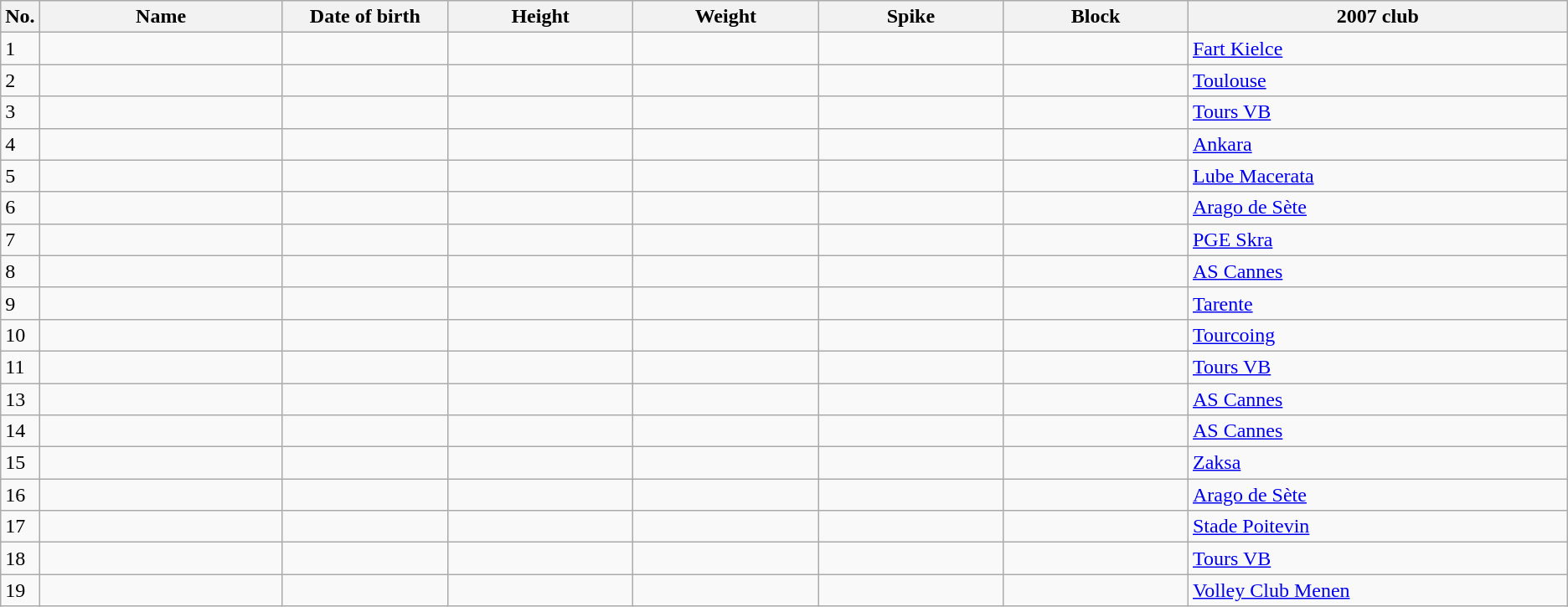<table class="wikitable sortable" style=font-size:100%; text-align:center;>
<tr>
<th>No.</th>
<th style=width:12em>Name</th>
<th style=width:8em>Date of birth</th>
<th style=width:9em>Height</th>
<th style=width:9em>Weight</th>
<th style=width:9em>Spike</th>
<th style=width:9em>Block</th>
<th style=width:19em>2007 club</th>
</tr>
<tr>
<td>1</td>
<td align=left></td>
<td align=right></td>
<td></td>
<td></td>
<td></td>
<td></td>
<td align=left><a href='#'>Fart Kielce</a></td>
</tr>
<tr>
<td>2</td>
<td align=left></td>
<td align=right></td>
<td></td>
<td></td>
<td></td>
<td></td>
<td align=left><a href='#'>Toulouse</a></td>
</tr>
<tr>
<td>3</td>
<td align=left></td>
<td align=right></td>
<td></td>
<td></td>
<td></td>
<td></td>
<td align=left><a href='#'>Tours VB</a></td>
</tr>
<tr>
<td>4</td>
<td align=left></td>
<td align=right></td>
<td></td>
<td></td>
<td></td>
<td></td>
<td align=left><a href='#'>Ankara</a></td>
</tr>
<tr>
<td>5</td>
<td align=left></td>
<td align=right></td>
<td></td>
<td></td>
<td></td>
<td></td>
<td align=left><a href='#'>Lube Macerata</a></td>
</tr>
<tr>
<td>6</td>
<td align=left></td>
<td align=right></td>
<td></td>
<td></td>
<td></td>
<td></td>
<td align=left><a href='#'>Arago de Sète</a></td>
</tr>
<tr>
<td>7</td>
<td align=left></td>
<td align=right></td>
<td></td>
<td></td>
<td></td>
<td></td>
<td align=left><a href='#'>PGE Skra</a></td>
</tr>
<tr>
<td>8</td>
<td align=left></td>
<td align=right></td>
<td></td>
<td></td>
<td></td>
<td></td>
<td align=left><a href='#'>AS Cannes</a></td>
</tr>
<tr>
<td>9</td>
<td align=left></td>
<td align=right></td>
<td></td>
<td></td>
<td></td>
<td></td>
<td align=left><a href='#'>Tarente</a></td>
</tr>
<tr>
<td>10</td>
<td align=left></td>
<td align=right></td>
<td></td>
<td></td>
<td></td>
<td></td>
<td align=left><a href='#'>Tourcoing</a></td>
</tr>
<tr>
<td>11</td>
<td align=left></td>
<td align=right></td>
<td></td>
<td></td>
<td></td>
<td></td>
<td align=left><a href='#'>Tours VB</a></td>
</tr>
<tr>
<td>13</td>
<td align=left></td>
<td align=right></td>
<td></td>
<td></td>
<td></td>
<td></td>
<td align=left><a href='#'>AS Cannes</a></td>
</tr>
<tr>
<td>14</td>
<td align=left></td>
<td align=right></td>
<td></td>
<td></td>
<td></td>
<td></td>
<td align=left><a href='#'>AS Cannes</a></td>
</tr>
<tr>
<td>15</td>
<td align=left></td>
<td align=right></td>
<td></td>
<td></td>
<td></td>
<td></td>
<td align=left><a href='#'>Zaksa</a></td>
</tr>
<tr>
<td>16</td>
<td align=left></td>
<td align=right></td>
<td></td>
<td></td>
<td></td>
<td></td>
<td align=left><a href='#'>Arago de Sète</a></td>
</tr>
<tr>
<td>17</td>
<td align=left></td>
<td align=right></td>
<td></td>
<td></td>
<td></td>
<td></td>
<td align=left><a href='#'>Stade Poitevin</a></td>
</tr>
<tr>
<td>18</td>
<td align=left></td>
<td align=right></td>
<td></td>
<td></td>
<td></td>
<td></td>
<td align=left><a href='#'>Tours VB</a></td>
</tr>
<tr>
<td>19</td>
<td align=left></td>
<td align=right></td>
<td></td>
<td></td>
<td></td>
<td></td>
<td align=left><a href='#'>Volley Club Menen</a></td>
</tr>
</table>
